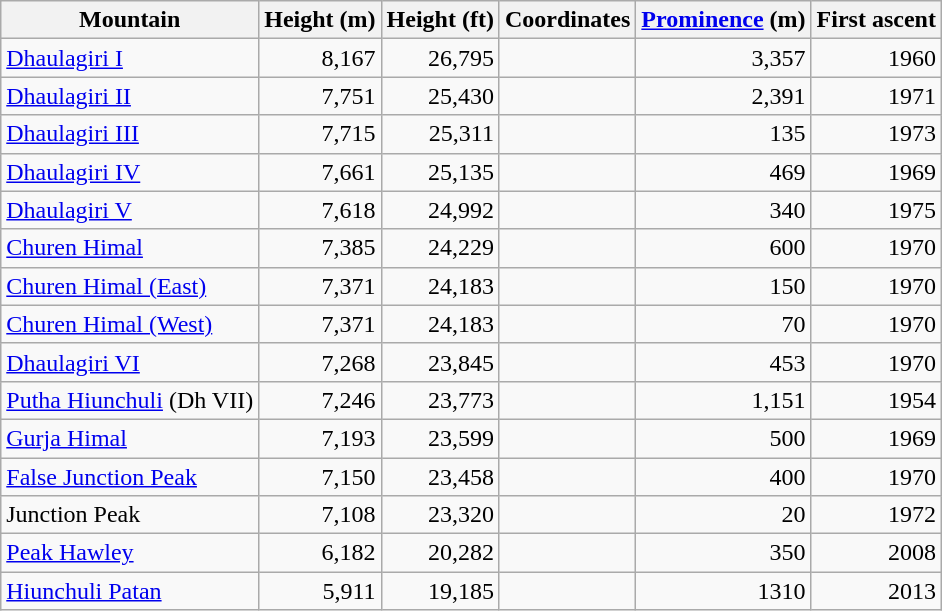<table class="wikitable plainrowheaders sortable">
<tr>
<th>Mountain</th>
<th>Height (m)</th>
<th>Height (ft)</th>
<th>Coordinates</th>
<th><a href='#'>Prominence</a> (m)</th>
<th>First ascent</th>
</tr>
<tr>
<td><a href='#'>Dhaulagiri I</a></td>
<td align="right">8,167</td>
<td align="right">26,795</td>
<td></td>
<td align="right">3,357</td>
<td align="right">1960</td>
</tr>
<tr>
<td><a href='#'>Dhaulagiri II</a></td>
<td align="right">7,751</td>
<td align="right">25,430</td>
<td></td>
<td align="right">2,391</td>
<td align="right">1971</td>
</tr>
<tr>
<td><a href='#'>Dhaulagiri III</a></td>
<td align="right">7,715</td>
<td align="right">25,311</td>
<td></td>
<td align="right">135</td>
<td align="right">1973</td>
</tr>
<tr>
<td><a href='#'>Dhaulagiri IV</a></td>
<td align="right">7,661</td>
<td align="right">25,135</td>
<td></td>
<td align="right">469</td>
<td align="right">1969</td>
</tr>
<tr>
<td><a href='#'>Dhaulagiri V</a></td>
<td align="right">7,618</td>
<td align="right">24,992</td>
<td></td>
<td align="right">340</td>
<td align="right">1975</td>
</tr>
<tr>
<td><a href='#'>Churen Himal</a></td>
<td align="right">7,385</td>
<td align="right">24,229</td>
<td></td>
<td align="right">600</td>
<td align="right">1970</td>
</tr>
<tr>
<td><a href='#'>Churen Himal (East)</a></td>
<td align="right">7,371</td>
<td align="right">24,183</td>
<td></td>
<td align="right">150</td>
<td align="right">1970</td>
</tr>
<tr>
<td><a href='#'>Churen Himal (West)</a></td>
<td align="right">7,371</td>
<td align="right">24,183</td>
<td></td>
<td align="right">70</td>
<td align="right">1970</td>
</tr>
<tr>
<td><a href='#'>Dhaulagiri VI</a></td>
<td align="right">7,268</td>
<td align="right">23,845</td>
<td></td>
<td align="right">453</td>
<td align="right">1970</td>
</tr>
<tr>
<td><a href='#'>Putha Hiunchuli</a> (Dh VII)</td>
<td align="right">7,246</td>
<td align="right">23,773</td>
<td></td>
<td align="right">1,151</td>
<td align="right">1954</td>
</tr>
<tr>
<td><a href='#'>Gurja Himal</a></td>
<td align="right">7,193</td>
<td align="right">23,599</td>
<td></td>
<td align="right">500</td>
<td align="right">1969</td>
</tr>
<tr>
<td><a href='#'>False Junction Peak</a></td>
<td align="right">7,150</td>
<td align="right">23,458</td>
<td></td>
<td align="right">400</td>
<td align="right">1970</td>
</tr>
<tr>
<td>Junction Peak</td>
<td align="right">7,108</td>
<td align="right">23,320</td>
<td></td>
<td align="right">20</td>
<td align="right">1972</td>
</tr>
<tr>
<td><a href='#'>Peak Hawley</a></td>
<td align="right">6,182</td>
<td align="right">20,282</td>
<td></td>
<td align="right">350</td>
<td align="right">2008</td>
</tr>
<tr>
<td><a href='#'>Hiunchuli Patan</a></td>
<td align="right">5,911</td>
<td align="right">19,185</td>
<td></td>
<td align="right">1310</td>
<td align="right">2013</td>
</tr>
</table>
